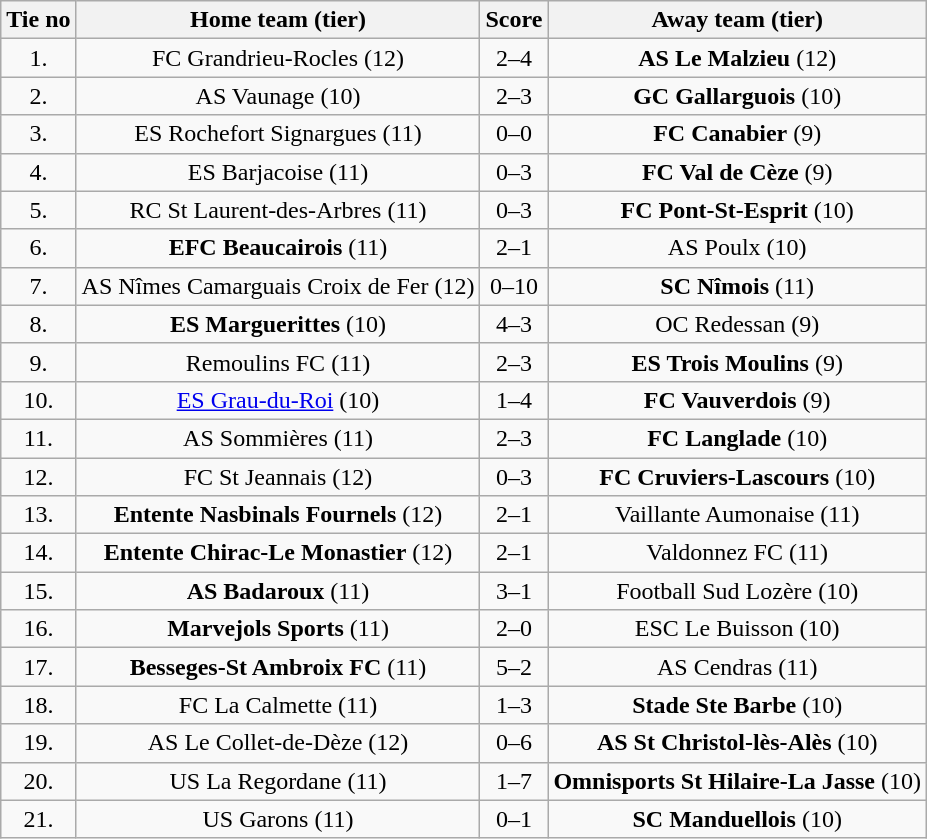<table class="wikitable" style="text-align: center">
<tr>
<th>Tie no</th>
<th>Home team (tier)</th>
<th>Score</th>
<th>Away team (tier)</th>
</tr>
<tr>
<td>1.</td>
<td>FC Grandrieu-Rocles (12)</td>
<td>2–4 </td>
<td><strong>AS Le Malzieu</strong> (12)</td>
</tr>
<tr>
<td>2.</td>
<td>AS Vaunage (10)</td>
<td>2–3</td>
<td><strong>GC Gallarguois</strong> (10)</td>
</tr>
<tr>
<td>3.</td>
<td>ES Rochefort Signargues (11)</td>
<td>0–0 </td>
<td><strong>FC Canabier</strong> (9)</td>
</tr>
<tr>
<td>4.</td>
<td>ES Barjacoise (11)</td>
<td>0–3</td>
<td><strong>FC Val de Cèze</strong> (9)</td>
</tr>
<tr>
<td>5.</td>
<td>RC St Laurent-des-Arbres (11)</td>
<td>0–3</td>
<td><strong>FC Pont-St-Esprit</strong> (10)</td>
</tr>
<tr>
<td>6.</td>
<td><strong>EFC Beaucairois</strong> (11)</td>
<td>2–1</td>
<td>AS Poulx (10)</td>
</tr>
<tr>
<td>7.</td>
<td>AS Nîmes Camarguais Croix de Fer (12)</td>
<td>0–10</td>
<td><strong>SC Nîmois</strong> (11)</td>
</tr>
<tr>
<td>8.</td>
<td><strong>ES Marguerittes</strong> (10)</td>
<td>4–3</td>
<td>OC Redessan (9)</td>
</tr>
<tr>
<td>9.</td>
<td>Remoulins FC (11)</td>
<td>2–3</td>
<td><strong>ES Trois Moulins</strong> (9)</td>
</tr>
<tr>
<td>10.</td>
<td><a href='#'>ES Grau-du-Roi</a> (10)</td>
<td>1–4</td>
<td><strong>FC Vauverdois</strong> (9)</td>
</tr>
<tr>
<td>11.</td>
<td>AS Sommières (11)</td>
<td>2–3 </td>
<td><strong>FC Langlade</strong> (10)</td>
</tr>
<tr>
<td>12.</td>
<td>FC St Jeannais (12)</td>
<td>0–3</td>
<td><strong>FC Cruviers-Lascours</strong> (10)</td>
</tr>
<tr>
<td>13.</td>
<td><strong>Entente Nasbinals Fournels</strong> (12)</td>
<td>2–1</td>
<td>Vaillante Aumonaise (11)</td>
</tr>
<tr>
<td>14.</td>
<td><strong>Entente Chirac-Le Monastier</strong> (12)</td>
<td>2–1 </td>
<td>Valdonnez FC (11)</td>
</tr>
<tr>
<td>15.</td>
<td><strong>AS Badaroux</strong> (11)</td>
<td>3–1</td>
<td>Football Sud Lozère (10)</td>
</tr>
<tr>
<td>16.</td>
<td><strong>Marvejols Sports</strong> (11)</td>
<td>2–0</td>
<td>ESC Le Buisson (10)</td>
</tr>
<tr>
<td>17.</td>
<td><strong>Besseges-St Ambroix FC</strong> (11)</td>
<td>5–2</td>
<td>AS Cendras (11)</td>
</tr>
<tr>
<td>18.</td>
<td>FC La Calmette (11)</td>
<td>1–3</td>
<td><strong>Stade Ste Barbe</strong> (10)</td>
</tr>
<tr>
<td>19.</td>
<td>AS Le Collet-de-Dèze (12)</td>
<td>0–6</td>
<td><strong>AS St Christol-lès-Alès</strong> (10)</td>
</tr>
<tr>
<td>20.</td>
<td>US La Regordane (11)</td>
<td>1–7</td>
<td><strong>Omnisports St Hilaire-La Jasse</strong> (10)</td>
</tr>
<tr>
<td>21.</td>
<td>US Garons (11)</td>
<td>0–1</td>
<td><strong>SC Manduellois</strong> (10)</td>
</tr>
</table>
